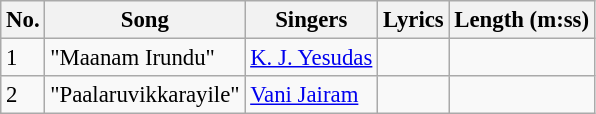<table class="wikitable" style="font-size:95%;">
<tr>
<th>No.</th>
<th>Song</th>
<th>Singers</th>
<th>Lyrics</th>
<th>Length (m:ss)</th>
</tr>
<tr>
<td>1</td>
<td>"Maanam Irundu"</td>
<td><a href='#'>K. J. Yesudas</a></td>
<td></td>
<td></td>
</tr>
<tr>
<td>2</td>
<td>"Paalaruvikkarayile"</td>
<td><a href='#'>Vani Jairam</a></td>
<td></td>
<td></td>
</tr>
</table>
